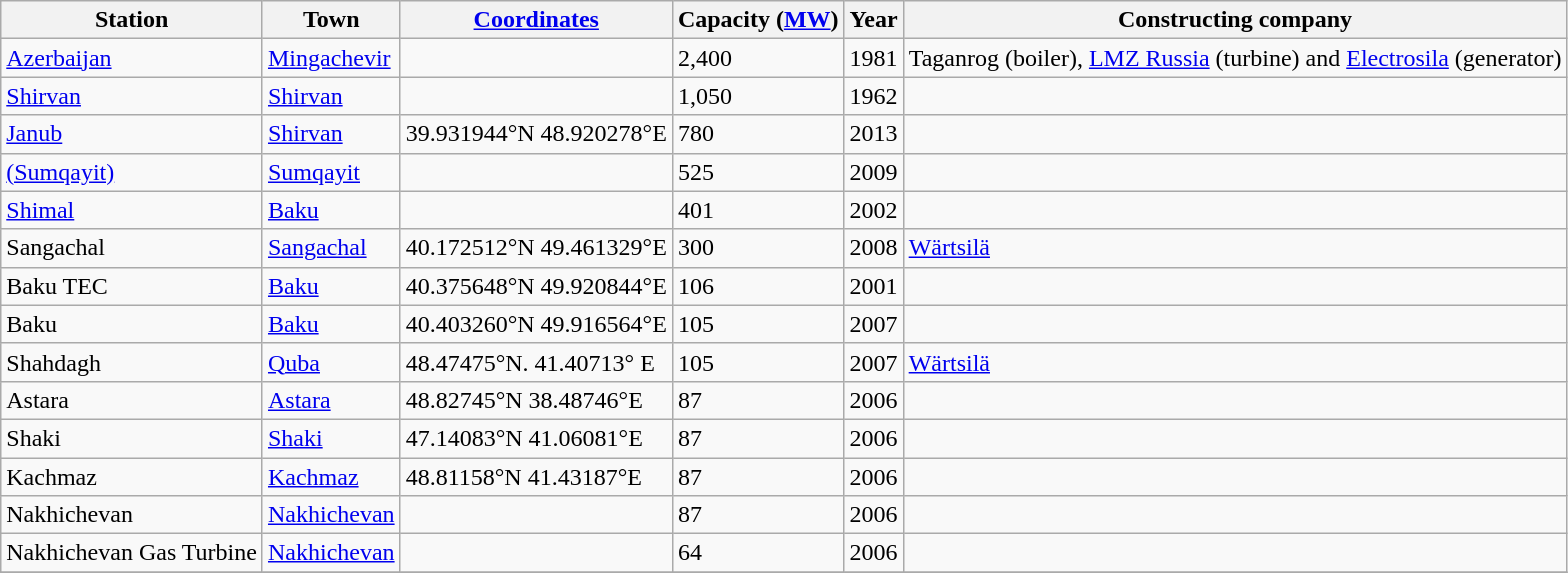<table class="wikitable sortable">
<tr>
<th>Station</th>
<th>Town</th>
<th><a href='#'>Coordinates</a></th>
<th>Capacity (<a href='#'>MW</a>)</th>
<th>Year</th>
<th>Constructing company</th>
</tr>
<tr>
<td><a href='#'>Azerbaijan</a></td>
<td><a href='#'>Mingachevir</a></td>
<td></td>
<td>2,400</td>
<td>1981</td>
<td>Taganrog (boiler), <a href='#'>LMZ Russia</a> (turbine) and <a href='#'>Electrosila</a> (generator)</td>
</tr>
<tr>
<td><a href='#'>Shirvan</a></td>
<td><a href='#'>Shirvan</a></td>
<td></td>
<td>1,050</td>
<td>1962</td>
<td></td>
</tr>
<tr>
<td><a href='#'>Janub</a></td>
<td><a href='#'>Shirvan</a></td>
<td>39.931944°N 48.920278°E</td>
<td>780</td>
<td>2013</td>
<td></td>
</tr>
<tr>
<td><a href='#'> (Sumqayit)</a></td>
<td><a href='#'>Sumqayit</a></td>
<td></td>
<td>525</td>
<td>2009</td>
<td></td>
</tr>
<tr>
<td><a href='#'>Shimal</a></td>
<td><a href='#'>Baku</a></td>
<td></td>
<td>401</td>
<td>2002</td>
<td></td>
</tr>
<tr>
<td>Sangachal</td>
<td><a href='#'>Sangachal</a></td>
<td>40.172512°N 49.461329°E</td>
<td>300</td>
<td>2008</td>
<td><a href='#'>Wärtsilä</a></td>
</tr>
<tr>
<td>Baku TEC</td>
<td><a href='#'>Baku</a></td>
<td>40.375648°N  49.920844°E</td>
<td>106</td>
<td>2001</td>
<td></td>
</tr>
<tr>
<td>Baku</td>
<td><a href='#'>Baku</a></td>
<td>40.403260°N 49.916564°E</td>
<td>105</td>
<td>2007</td>
<td></td>
</tr>
<tr>
<td>Shahdagh</td>
<td><a href='#'>Quba</a></td>
<td>48.47475°N. 41.40713° E</td>
<td>105</td>
<td>2007</td>
<td><a href='#'>Wärtsilä</a></td>
</tr>
<tr>
<td>Astara</td>
<td><a href='#'>Astara</a></td>
<td>48.82745°N 38.48746°E</td>
<td>87</td>
<td>2006</td>
<td></td>
</tr>
<tr>
<td>Shaki</td>
<td><a href='#'>Shaki</a></td>
<td>47.14083°N 41.06081°E</td>
<td>87</td>
<td>2006</td>
<td></td>
</tr>
<tr>
<td>Kachmaz</td>
<td><a href='#'>Kachmaz</a></td>
<td>48.81158°N 41.43187°E</td>
<td>87</td>
<td>2006</td>
<td></td>
</tr>
<tr>
<td>Nakhichevan</td>
<td><a href='#'>Nakhichevan</a></td>
<td></td>
<td>87</td>
<td>2006</td>
<td></td>
</tr>
<tr>
<td>Nakhichevan Gas Turbine</td>
<td><a href='#'>Nakhichevan</a></td>
<td></td>
<td>64</td>
<td>2006</td>
<td></td>
</tr>
<tr>
</tr>
</table>
